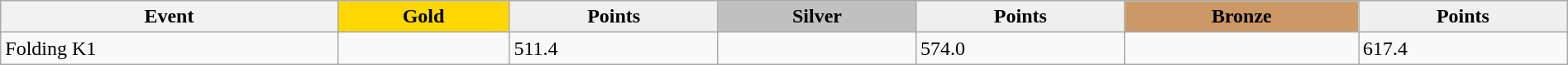<table class="wikitable" width=100%>
<tr>
<th>Event</th>
<td align=center bgcolor="gold"><strong>Gold</strong></td>
<td align=center bgcolor="EFEFEF"><strong>Points</strong></td>
<td align=center bgcolor="silver"><strong>Silver</strong></td>
<td align=center bgcolor="EFEFEF"><strong>Points</strong></td>
<td align=center bgcolor="CC9966"><strong>Bronze</strong></td>
<td align=center bgcolor="EFEFEF"><strong>Points</strong></td>
</tr>
<tr>
<td>Folding K1</td>
<td></td>
<td>511.4</td>
<td></td>
<td>574.0</td>
<td></td>
<td>617.4</td>
</tr>
</table>
